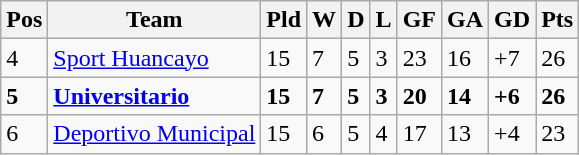<table class="wikitable">
<tr>
<th><abbr>Pos</abbr></th>
<th>Team</th>
<th><abbr>Pld</abbr></th>
<th><abbr>W</abbr></th>
<th><abbr>D</abbr></th>
<th><abbr>L</abbr></th>
<th><abbr>GF</abbr></th>
<th><abbr>GA</abbr></th>
<th><abbr>GD</abbr></th>
<th><abbr>Pts</abbr></th>
</tr>
<tr>
<td>4</td>
<td><a href='#'>Sport Huancayo</a></td>
<td>15</td>
<td>7</td>
<td>5</td>
<td>3</td>
<td>23</td>
<td>16</td>
<td>+7</td>
<td>26</td>
</tr>
<tr>
<td><strong>5</strong></td>
<td><a href='#'><strong>Universitario</strong></a></td>
<td><strong>15</strong></td>
<td><strong>7</strong></td>
<td><strong>5</strong></td>
<td><strong>3</strong></td>
<td><strong>20</strong></td>
<td><strong>14</strong></td>
<td><strong>+6</strong></td>
<td><strong>26</strong></td>
</tr>
<tr>
<td>6</td>
<td><a href='#'>Deportivo Municipal</a></td>
<td>15</td>
<td>6</td>
<td>5</td>
<td>4</td>
<td>17</td>
<td>13</td>
<td>+4</td>
<td>23</td>
</tr>
</table>
